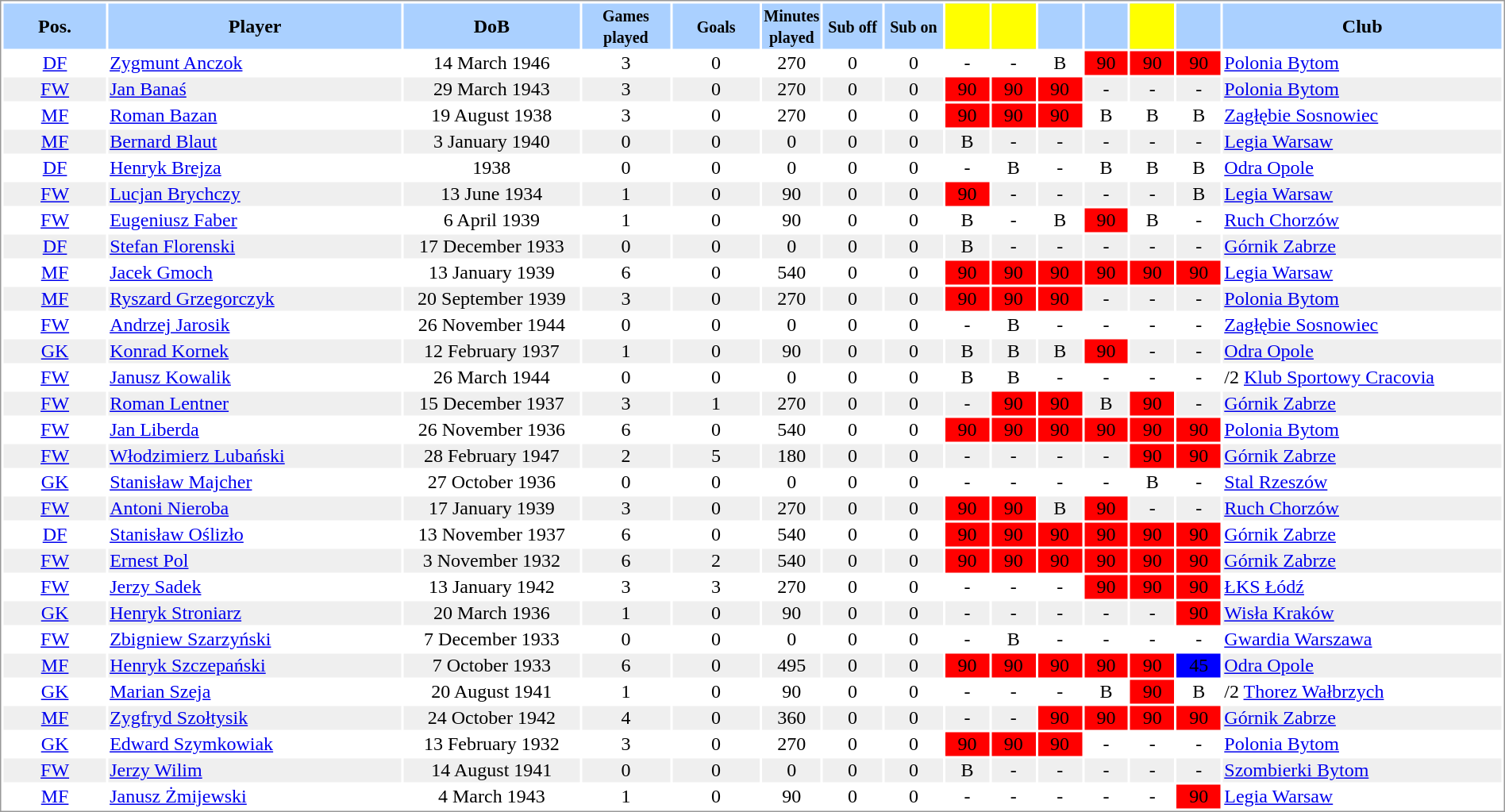<table border="0" width="100%" style="border: 1px solid #999; background-color:#FFFFFF; text-align:center">
<tr align="center" bgcolor="#AAD0FF">
<th width=7%>Pos.</th>
<th width=20%>Player</th>
<th width=12%>DoB</th>
<th width=6%><small>Games<br>played</small></th>
<th width=6%><small>Goals</small></th>
<th width=4%><small>Minutes<br>played</small></th>
<th width=4%><small>Sub off</small></th>
<th width=4%><small>Sub on</small></th>
<th width=3% bgcolor=yellow></th>
<th width=3% bgcolor=yellow></th>
<th width=3%></th>
<th width=3%></th>
<th width=3% bgcolor=yellow></th>
<th width=3%></th>
<th width=27%>Club</th>
</tr>
<tr>
<td><a href='#'>DF</a></td>
<td align="left"><a href='#'>Zygmunt Anczok</a></td>
<td>14 March 1946</td>
<td>3</td>
<td>0</td>
<td>270</td>
<td>0</td>
<td>0</td>
<td>-</td>
<td>-</td>
<td>B</td>
<td bgcolor=red>90</td>
<td bgcolor=red>90</td>
<td bgcolor=red>90</td>
<td align="left"> <a href='#'>Polonia Bytom</a></td>
</tr>
<tr bgcolor="#EFEFEF">
<td><a href='#'>FW</a></td>
<td align="left"><a href='#'>Jan Banaś</a></td>
<td>29 March 1943</td>
<td>3</td>
<td>0</td>
<td>270</td>
<td>0</td>
<td>0</td>
<td bgcolor=red>90</td>
<td bgcolor=red>90</td>
<td bgcolor=red>90</td>
<td>-</td>
<td>-</td>
<td>-</td>
<td align="left"> <a href='#'>Polonia Bytom</a></td>
</tr>
<tr>
<td><a href='#'>MF</a></td>
<td align="left"><a href='#'>Roman Bazan</a></td>
<td>19 August 1938</td>
<td>3</td>
<td>0</td>
<td>270</td>
<td>0</td>
<td>0</td>
<td bgcolor=red>90</td>
<td bgcolor=red>90</td>
<td bgcolor=red>90</td>
<td>B</td>
<td>B</td>
<td>B</td>
<td align="left"> <a href='#'>Zagłębie Sosnowiec</a></td>
</tr>
<tr bgcolor="#EFEFEF">
<td><a href='#'>MF</a></td>
<td align="left"><a href='#'>Bernard Blaut</a></td>
<td>3 January 1940</td>
<td>0</td>
<td>0</td>
<td>0</td>
<td>0</td>
<td>0</td>
<td>B</td>
<td>-</td>
<td>-</td>
<td>-</td>
<td>-</td>
<td>-</td>
<td align="left"> <a href='#'>Legia Warsaw</a></td>
</tr>
<tr>
<td><a href='#'>DF</a></td>
<td align="left"><a href='#'>Henryk Brejza</a></td>
<td>1938</td>
<td>0</td>
<td>0</td>
<td>0</td>
<td>0</td>
<td>0</td>
<td>-</td>
<td>B</td>
<td>-</td>
<td>B</td>
<td>B</td>
<td>B</td>
<td align="left"> <a href='#'>Odra Opole</a></td>
</tr>
<tr bgcolor="#EFEFEF">
<td><a href='#'>FW</a></td>
<td align="left"><a href='#'>Lucjan Brychczy</a></td>
<td>13 June 1934</td>
<td>1</td>
<td>0</td>
<td>90</td>
<td>0</td>
<td>0</td>
<td bgcolor=red>90</td>
<td>-</td>
<td>-</td>
<td>-</td>
<td>-</td>
<td>B</td>
<td align="left"> <a href='#'>Legia Warsaw</a></td>
</tr>
<tr>
<td><a href='#'>FW</a></td>
<td align="left"><a href='#'>Eugeniusz Faber</a></td>
<td>6 April 1939</td>
<td>1</td>
<td>0</td>
<td>90</td>
<td>0</td>
<td>0</td>
<td>B</td>
<td>-</td>
<td>B</td>
<td bgcolor=red>90</td>
<td>B</td>
<td>-</td>
<td align="left"> <a href='#'>Ruch Chorzów</a></td>
</tr>
<tr bgcolor="#EFEFEF">
<td><a href='#'>DF</a></td>
<td align="left"><a href='#'>Stefan Florenski</a></td>
<td>17 December 1933</td>
<td>0</td>
<td>0</td>
<td>0</td>
<td>0</td>
<td>0</td>
<td>B</td>
<td>-</td>
<td>-</td>
<td>-</td>
<td>-</td>
<td>-</td>
<td align="left"> <a href='#'>Górnik Zabrze</a></td>
</tr>
<tr>
<td><a href='#'>MF</a></td>
<td align="left"><a href='#'>Jacek Gmoch</a></td>
<td>13 January 1939</td>
<td>6</td>
<td>0</td>
<td>540</td>
<td>0</td>
<td>0</td>
<td bgcolor=red>90</td>
<td bgcolor=red>90</td>
<td bgcolor=red>90</td>
<td bgcolor=red>90</td>
<td bgcolor=red>90</td>
<td bgcolor=red>90</td>
<td align="left"> <a href='#'>Legia Warsaw</a></td>
</tr>
<tr bgcolor="#EFEFEF">
<td><a href='#'>MF</a></td>
<td align="left"><a href='#'>Ryszard Grzegorczyk</a></td>
<td>20 September 1939</td>
<td>3</td>
<td>0</td>
<td>270</td>
<td>0</td>
<td>0</td>
<td bgcolor=red>90</td>
<td bgcolor=red>90</td>
<td bgcolor=red>90</td>
<td>-</td>
<td>-</td>
<td>-</td>
<td align="left"> <a href='#'>Polonia Bytom</a></td>
</tr>
<tr>
<td><a href='#'>FW</a></td>
<td align="left"><a href='#'>Andrzej Jarosik</a></td>
<td>26 November 1944</td>
<td>0</td>
<td>0</td>
<td>0</td>
<td>0</td>
<td>0</td>
<td>-</td>
<td>B</td>
<td>-</td>
<td>-</td>
<td>-</td>
<td>-</td>
<td align="left"> <a href='#'>Zagłębie Sosnowiec</a></td>
</tr>
<tr bgcolor="#EFEFEF">
<td><a href='#'>GK</a></td>
<td align="left"><a href='#'>Konrad Kornek</a></td>
<td>12 February 1937</td>
<td>1</td>
<td>0</td>
<td>90</td>
<td>0</td>
<td>0</td>
<td>B</td>
<td>B</td>
<td>B</td>
<td bgcolor=red>90</td>
<td>-</td>
<td>-</td>
<td align="left"> <a href='#'>Odra Opole</a></td>
</tr>
<tr>
<td><a href='#'>FW</a></td>
<td align="left"><a href='#'>Janusz Kowalik</a></td>
<td>26 March 1944</td>
<td>0</td>
<td>0</td>
<td>0</td>
<td>0</td>
<td>0</td>
<td>B</td>
<td>B</td>
<td>-</td>
<td>-</td>
<td>-</td>
<td>-</td>
<td align="left">/2 <a href='#'>Klub Sportowy Cracovia</a></td>
</tr>
<tr bgcolor="#EFEFEF">
<td><a href='#'>FW</a></td>
<td align="left"><a href='#'>Roman Lentner</a></td>
<td>15 December 1937</td>
<td>3</td>
<td>1</td>
<td>270</td>
<td>0</td>
<td>0</td>
<td>-</td>
<td bgcolor=red>90</td>
<td bgcolor=red>90</td>
<td>B</td>
<td bgcolor=red>90</td>
<td>-</td>
<td align="left"> <a href='#'>Górnik Zabrze</a></td>
</tr>
<tr>
<td><a href='#'>FW</a></td>
<td align="left"><a href='#'>Jan Liberda</a></td>
<td>26 November 1936</td>
<td>6</td>
<td>0</td>
<td>540</td>
<td>0</td>
<td>0</td>
<td bgcolor=red>90</td>
<td bgcolor=red>90</td>
<td bgcolor=red>90</td>
<td bgcolor=red>90</td>
<td bgcolor=red>90</td>
<td bgcolor=red>90</td>
<td align="left"> <a href='#'>Polonia Bytom</a></td>
</tr>
<tr bgcolor="#EFEFEF">
<td><a href='#'>FW</a></td>
<td align="left"><a href='#'>Włodzimierz Lubański</a></td>
<td>28 February 1947</td>
<td>2</td>
<td>5</td>
<td>180</td>
<td>0</td>
<td>0</td>
<td>-</td>
<td>-</td>
<td>-</td>
<td>-</td>
<td bgcolor=red>90</td>
<td bgcolor=red>90</td>
<td align="left"> <a href='#'>Górnik Zabrze</a></td>
</tr>
<tr>
<td><a href='#'>GK</a></td>
<td align="left"><a href='#'>Stanisław Majcher</a></td>
<td>27 October 1936</td>
<td>0</td>
<td>0</td>
<td>0</td>
<td>0</td>
<td>0</td>
<td>-</td>
<td>-</td>
<td>-</td>
<td>-</td>
<td>B</td>
<td>-</td>
<td align="left"> <a href='#'>Stal Rzeszów</a></td>
</tr>
<tr bgcolor="#EFEFEF">
<td><a href='#'>FW</a></td>
<td align="left"><a href='#'>Antoni Nieroba</a></td>
<td>17 January 1939</td>
<td>3</td>
<td>0</td>
<td>270</td>
<td>0</td>
<td>0</td>
<td bgcolor=red>90</td>
<td bgcolor=red>90</td>
<td>B</td>
<td bgcolor=red>90</td>
<td>-</td>
<td>-</td>
<td align="left"> <a href='#'>Ruch Chorzów</a></td>
</tr>
<tr>
<td><a href='#'>DF</a></td>
<td align="left"><a href='#'>Stanisław Oślizło</a></td>
<td>13 November 1937</td>
<td>6</td>
<td>0</td>
<td>540</td>
<td>0</td>
<td>0</td>
<td bgcolor=red>90</td>
<td bgcolor=red>90</td>
<td bgcolor=red>90</td>
<td bgcolor=red>90</td>
<td bgcolor=red>90</td>
<td bgcolor=red>90</td>
<td align="left"> <a href='#'>Górnik Zabrze</a></td>
</tr>
<tr bgcolor="#EFEFEF">
<td><a href='#'>FW</a></td>
<td align="left"><a href='#'>Ernest Pol</a></td>
<td>3 November 1932</td>
<td>6</td>
<td>2</td>
<td>540</td>
<td>0</td>
<td>0</td>
<td bgcolor=red>90</td>
<td bgcolor=red>90</td>
<td bgcolor=red>90</td>
<td bgcolor=red>90</td>
<td bgcolor=red>90</td>
<td bgcolor=red>90</td>
<td align="left"> <a href='#'>Górnik Zabrze</a></td>
</tr>
<tr>
<td><a href='#'>FW</a></td>
<td align="left"><a href='#'>Jerzy Sadek</a></td>
<td>13 January 1942</td>
<td>3</td>
<td>3</td>
<td>270</td>
<td>0</td>
<td>0</td>
<td>-</td>
<td>-</td>
<td>-</td>
<td bgcolor=red>90</td>
<td bgcolor=red>90</td>
<td bgcolor=red>90</td>
<td align="left"> <a href='#'>ŁKS Łódź</a></td>
</tr>
<tr bgcolor="#EFEFEF">
<td><a href='#'>GK</a></td>
<td align="left"><a href='#'>Henryk Stroniarz</a></td>
<td>20 March 1936</td>
<td>1</td>
<td>0</td>
<td>90</td>
<td>0</td>
<td>0</td>
<td>-</td>
<td>-</td>
<td>-</td>
<td>-</td>
<td>-</td>
<td bgcolor=red>90</td>
<td align="left"> <a href='#'>Wisła Kraków</a></td>
</tr>
<tr>
<td><a href='#'>FW</a></td>
<td align="left"><a href='#'>Zbigniew Szarzyński</a></td>
<td>7 December 1933</td>
<td>0</td>
<td>0</td>
<td>0</td>
<td>0</td>
<td>0</td>
<td>-</td>
<td>B</td>
<td>-</td>
<td>-</td>
<td>-</td>
<td>-</td>
<td align="left"> <a href='#'>Gwardia Warszawa</a></td>
</tr>
<tr bgcolor="#EFEFEF">
<td><a href='#'>MF</a></td>
<td align="left"><a href='#'>Henryk Szczepański</a></td>
<td>7 October 1933</td>
<td>6</td>
<td>0</td>
<td>495</td>
<td>0</td>
<td>0</td>
<td bgcolor=red>90</td>
<td bgcolor=red>90</td>
<td bgcolor=red>90</td>
<td bgcolor=red>90</td>
<td bgcolor=red>90</td>
<td bgcolor=blue>45</td>
<td align="left"> <a href='#'>Odra Opole</a></td>
</tr>
<tr>
<td><a href='#'>GK</a></td>
<td align="left"><a href='#'>Marian Szeja</a></td>
<td>20 August 1941</td>
<td>1</td>
<td>0</td>
<td>90</td>
<td>0</td>
<td>0</td>
<td>-</td>
<td>-</td>
<td>-</td>
<td>B</td>
<td bgcolor=red>90</td>
<td>B</td>
<td align="left">/2 <a href='#'>Thorez Wałbrzych</a></td>
</tr>
<tr bgcolor="#EFEFEF">
<td><a href='#'>MF</a></td>
<td align="left"><a href='#'>Zygfryd Szołtysik</a></td>
<td>24 October 1942</td>
<td>4</td>
<td>0</td>
<td>360</td>
<td>0</td>
<td>0</td>
<td>-</td>
<td>-</td>
<td bgcolor=red>90</td>
<td bgcolor=red>90</td>
<td bgcolor=red>90</td>
<td bgcolor=red>90</td>
<td align="left"> <a href='#'>Górnik Zabrze</a></td>
</tr>
<tr>
<td><a href='#'>GK</a></td>
<td align="left"><a href='#'>Edward Szymkowiak</a></td>
<td>13 February 1932</td>
<td>3</td>
<td>0</td>
<td>270</td>
<td>0</td>
<td>0</td>
<td bgcolor=red>90</td>
<td bgcolor=red>90</td>
<td bgcolor=red>90</td>
<td>-</td>
<td>-</td>
<td>-</td>
<td align="left"> <a href='#'>Polonia Bytom</a></td>
</tr>
<tr bgcolor="#EFEFEF">
<td><a href='#'>FW</a></td>
<td align="left"><a href='#'>Jerzy Wilim</a></td>
<td>14 August 1941</td>
<td>0</td>
<td>0</td>
<td>0</td>
<td>0</td>
<td>0</td>
<td>B</td>
<td>-</td>
<td>-</td>
<td>-</td>
<td>-</td>
<td>-</td>
<td align="left"> <a href='#'>Szombierki Bytom</a></td>
</tr>
<tr>
<td><a href='#'>MF</a></td>
<td align="left"><a href='#'>Janusz Żmijewski</a></td>
<td>4 March 1943</td>
<td>1</td>
<td>0</td>
<td>90</td>
<td>0</td>
<td>0</td>
<td>-</td>
<td>-</td>
<td>-</td>
<td>-</td>
<td>-</td>
<td bgcolor=red>90</td>
<td align="left"> <a href='#'>Legia Warsaw</a></td>
</tr>
</table>
